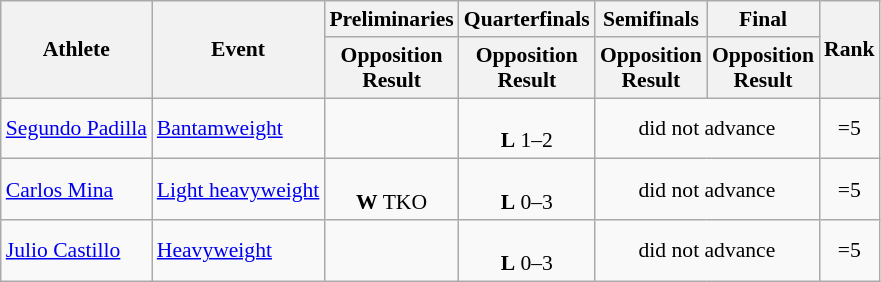<table class="wikitable" border="1" style="font-size:90%">
<tr>
<th rowspan=2>Athlete</th>
<th rowspan=2>Event</th>
<th>Preliminaries</th>
<th>Quarterfinals</th>
<th>Semifinals</th>
<th>Final</th>
<th rowspan="2">Rank</th>
</tr>
<tr>
<th>Opposition<br>Result</th>
<th>Opposition<br>Result</th>
<th>Opposition<br>Result</th>
<th>Opposition<br>Result</th>
</tr>
<tr align=center>
<td align=left><a href='#'>Segundo Padilla</a></td>
<td align=left><a href='#'>Bantamweight</a></td>
<td></td>
<td><br><strong>L</strong> 1–2</td>
<td colspan=2>did not advance</td>
<td align=center>=5</td>
</tr>
<tr align=center>
<td align=left><a href='#'>Carlos Mina</a></td>
<td align=left><a href='#'>Light heavyweight</a></td>
<td><br><strong>W</strong> TKO</td>
<td><br><strong>L</strong> 0–3</td>
<td colspan=2>did not advance</td>
<td align=center>=5</td>
</tr>
<tr align=center>
<td align=left><a href='#'>Julio Castillo</a></td>
<td align=left><a href='#'>Heavyweight</a></td>
<td></td>
<td><br><strong>L</strong> 0–3</td>
<td colspan=2>did not advance</td>
<td align=center>=5</td>
</tr>
</table>
